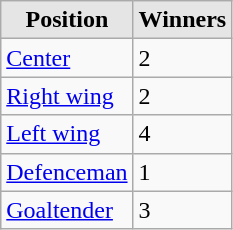<table class="wikitable">
<tr>
<th style="background:#e5e5e5;">Position</th>
<th style="background:#e5e5e5;">Winners</th>
</tr>
<tr>
<td><a href='#'>Center</a></td>
<td>2</td>
</tr>
<tr>
<td><a href='#'>Right wing</a></td>
<td>2</td>
</tr>
<tr>
<td><a href='#'>Left wing</a></td>
<td>4</td>
</tr>
<tr>
<td><a href='#'>Defenceman</a></td>
<td>1</td>
</tr>
<tr>
<td><a href='#'>Goaltender</a></td>
<td>3</td>
</tr>
</table>
